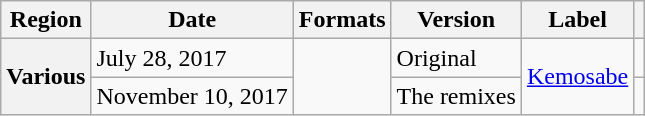<table class="wikitable plainrowheaders">
<tr>
<th scope="col">Region</th>
<th scope="col">Date</th>
<th scope="col">Formats</th>
<th scope="col">Version</th>
<th scope="col">Label</th>
<th scope="col"></th>
</tr>
<tr>
<th rowspan="2" scope="row">Various</th>
<td>July 28, 2017</td>
<td rowspan="2"></td>
<td>Original</td>
<td rowspan="2"><a href='#'>Kemosabe</a></td>
<td align="center"></td>
</tr>
<tr>
<td>November 10, 2017</td>
<td>The remixes</td>
<td align="center"></td>
</tr>
</table>
